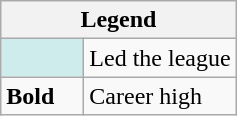<table class="wikitable mw-collapsible">
<tr>
<th colspan="2">Legend</th>
</tr>
<tr>
<td style="background:#cfecec; width:3em;"></td>
<td>Led the league</td>
</tr>
<tr>
<td><strong>Bold</strong></td>
<td>Career high</td>
</tr>
</table>
